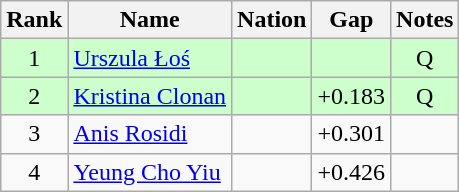<table class="wikitable sortable" style="text-align:center">
<tr>
<th>Rank</th>
<th>Name</th>
<th>Nation</th>
<th>Gap</th>
<th>Notes</th>
</tr>
<tr bgcolor=ccffcc>
<td>1</td>
<td align=left><a href='#'>Urszula Łoś</a></td>
<td align=left></td>
<td></td>
<td>Q</td>
</tr>
<tr bgcolor=ccffcc>
<td>2</td>
<td align=left><a href='#'>Kristina Clonan</a></td>
<td align=left></td>
<td>+0.183</td>
<td>Q</td>
</tr>
<tr>
<td>3</td>
<td align=left><a href='#'>Anis Rosidi</a></td>
<td align=left></td>
<td>+0.301</td>
<td></td>
</tr>
<tr>
<td>4</td>
<td align=left><a href='#'>Yeung Cho Yiu</a></td>
<td align=left></td>
<td>+0.426</td>
<td></td>
</tr>
</table>
